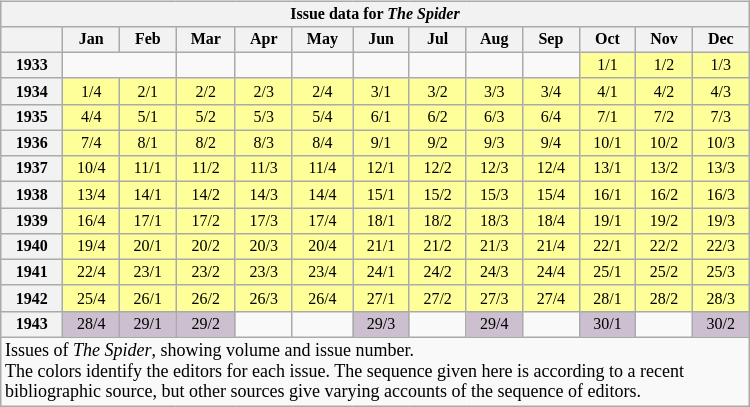<table class="wikitable collapsible collapsed" style="width:500px; font-size: 8pt; line-height: 9pt; margin-right: 2em; text-align: center; float: left">
<tr>
<th colspan="13">Issue data for <em>The Spider</em></th>
</tr>
<tr>
<th></th>
<th>Jan</th>
<th>Feb</th>
<th>Mar</th>
<th>Apr</th>
<th>May</th>
<th>Jun</th>
<th>Jul</th>
<th>Aug</th>
<th>Sep</th>
<th>Oct</th>
<th>Nov</th>
<th>Dec</th>
</tr>
<tr>
<th>1933</th>
<td colspan="2"></td>
<td></td>
<td></td>
<td></td>
<td></td>
<td></td>
<td></td>
<td></td>
<td bgcolor="#ffff99">1/1</td>
<td bgcolor="#ffff99">1/2</td>
<td bgcolor="#ffff99">1/3</td>
</tr>
<tr>
<th>1934</th>
<td bgcolor="#ffff99">1/4</td>
<td bgcolor="#ffff99">2/1</td>
<td bgcolor="#ffff99">2/2</td>
<td bgcolor="#ffff99">2/3</td>
<td bgcolor="#ffff99">2/4</td>
<td bgcolor="#ffff99">3/1</td>
<td bgcolor="#ffff99">3/2</td>
<td bgcolor="#ffff99">3/3</td>
<td bgcolor="#ffff99">3/4</td>
<td bgcolor="#ffff99">4/1</td>
<td bgcolor="#ffff99">4/2</td>
<td bgcolor="#ffff99">4/3</td>
</tr>
<tr>
<th>1935</th>
<td bgcolor="#ffff99">4/4</td>
<td bgcolor="#ffff99">5/1</td>
<td bgcolor="#ffff99">5/2</td>
<td bgcolor="#ffff99">5/3</td>
<td bgcolor="#ffff99">5/4</td>
<td bgcolor="#ffff99">6/1</td>
<td bgcolor="#ffff99">6/2</td>
<td bgcolor="#ffff99">6/3</td>
<td bgcolor="#ffff99">6/4</td>
<td bgcolor="#ffff99">7/1</td>
<td bgcolor="#ffff99">7/2</td>
<td bgcolor="#ffff99">7/3</td>
</tr>
<tr>
<th>1936</th>
<td bgcolor="#ffff99">7/4</td>
<td bgcolor="#ffff99">8/1</td>
<td bgcolor="#ffff99">8/2</td>
<td bgcolor="#ffff99">8/3</td>
<td bgcolor="#ffff99">8/4</td>
<td bgcolor="#ffff99">9/1</td>
<td bgcolor="#ffff99">9/2</td>
<td bgcolor="#ffff99">9/3</td>
<td bgcolor="#ffff99">9/4</td>
<td bgcolor="#ffff99">10/1</td>
<td bgcolor="#ffff99">10/2</td>
<td bgcolor="#ffff99">10/3</td>
</tr>
<tr>
<th>1937</th>
<td bgcolor="#ffff99">10/4</td>
<td bgcolor="#ffff99">11/1</td>
<td bgcolor="#ffff99">11/2</td>
<td bgcolor="#ffff99">11/3</td>
<td bgcolor="#ffff99">11/4</td>
<td bgcolor="#ffff99">12/1</td>
<td bgcolor="#ffff99">12/2</td>
<td bgcolor="#ffff99">12/3</td>
<td bgcolor="#ffff99">12/4</td>
<td bgcolor="#ffff99">13/1</td>
<td bgcolor="#ffff99">13/2</td>
<td bgcolor="#ffff99">13/3</td>
</tr>
<tr>
<th>1938</th>
<td bgcolor="#ffff99">13/4</td>
<td bgcolor="#ffff99">14/1</td>
<td bgcolor="#ffff99">14/2</td>
<td bgcolor="#ffff99">14/3</td>
<td bgcolor="#ffff99">14/4</td>
<td bgcolor="#ffff99">15/1</td>
<td bgcolor="#ffff99">15/2</td>
<td bgcolor="#ffff99">15/3</td>
<td bgcolor="#ffff99">15/4</td>
<td bgcolor="#ffff99">16/1</td>
<td bgcolor="#ffff99">16/2</td>
<td bgcolor="#ffff99">16/3</td>
</tr>
<tr>
<th>1939</th>
<td bgcolor="#ffff99">16/4</td>
<td bgcolor="#ffff99">17/1</td>
<td bgcolor="#ffff99">17/2</td>
<td bgcolor="#ffff99">17/3</td>
<td bgcolor="#ffff99">17/4</td>
<td bgcolor="#ffff99">18/1</td>
<td bgcolor="#ffff99">18/2</td>
<td bgcolor="#ffff99">18/3</td>
<td bgcolor="#ffff99">18/4</td>
<td bgcolor="#ffff99">19/1</td>
<td bgcolor="#ffff99">19/2</td>
<td bgcolor="#ffff99">19/3</td>
</tr>
<tr>
<th>1940</th>
<td bgcolor="#ffff99">19/4</td>
<td bgcolor="#ffff99">20/1</td>
<td bgcolor="#ffff99">20/2</td>
<td bgcolor="#ffff99">20/3</td>
<td bgcolor="#ffff99">20/4</td>
<td bgcolor="#ffff99">21/1</td>
<td bgcolor="#ffff99">21/2</td>
<td bgcolor="#ffff99">21/3</td>
<td bgcolor="#ffff99">21/4</td>
<td bgcolor="#ffff99">22/1</td>
<td bgcolor="#ffff99">22/2</td>
<td bgcolor="#ffff99">22/3</td>
</tr>
<tr>
<th>1941</th>
<td bgcolor="#ffff99">22/4</td>
<td bgcolor="#ffff99">23/1</td>
<td bgcolor="#ffff99">23/2</td>
<td bgcolor="#ffff99">23/3</td>
<td bgcolor="#ffff99">23/4</td>
<td bgcolor="#ffff99">24/1</td>
<td bgcolor="#ffff99">24/2</td>
<td bgcolor="#ffff99">24/3</td>
<td bgcolor="#ffff99">24/4</td>
<td bgcolor="#ffff99">25/1</td>
<td bgcolor="#ffff99">25/2</td>
<td bgcolor="#ffff99">25/3</td>
</tr>
<tr>
<th>1942</th>
<td bgcolor="#ffff99">25/4</td>
<td bgcolor="#ffff99">26/1</td>
<td bgcolor="#ffff99">26/2</td>
<td bgcolor="#ffff99">26/3</td>
<td bgcolor="#ffff99">26/4</td>
<td bgcolor="#ffff99">27/1</td>
<td bgcolor="#ffff99">27/2</td>
<td bgcolor="#ffff99">27/3</td>
<td bgcolor="#ffff99">27/4</td>
<td bgcolor="#ffff99">28/1</td>
<td bgcolor="#ffff99">28/2</td>
<td bgcolor="#ffff99">28/3</td>
</tr>
<tr>
<th>1943</th>
<td bgcolor="#ccc0d0">28/4</td>
<td bgcolor="#ccc0d0">29/1</td>
<td bgcolor="#ccc0d0">29/2</td>
<td></td>
<td></td>
<td bgcolor="#ccc0d0">29/3</td>
<td></td>
<td bgcolor="#ccc0d0">29/4</td>
<td></td>
<td bgcolor="#ccc0d0">30/1</td>
<td></td>
<td bgcolor="#ccc0d0">30/2</td>
</tr>
<tr>
<td colspan="13" style="font-size: 9pt; text-align:left; line-height: 10pt;">Issues of <em>The Spider</em>, showing volume and issue number.<br>The colors identify the editors for each issue.  The sequence given here is according to a recent bibliographic source, but other sources give varying accounts of the sequence of editors.<br> </td>
</tr>
</table>
